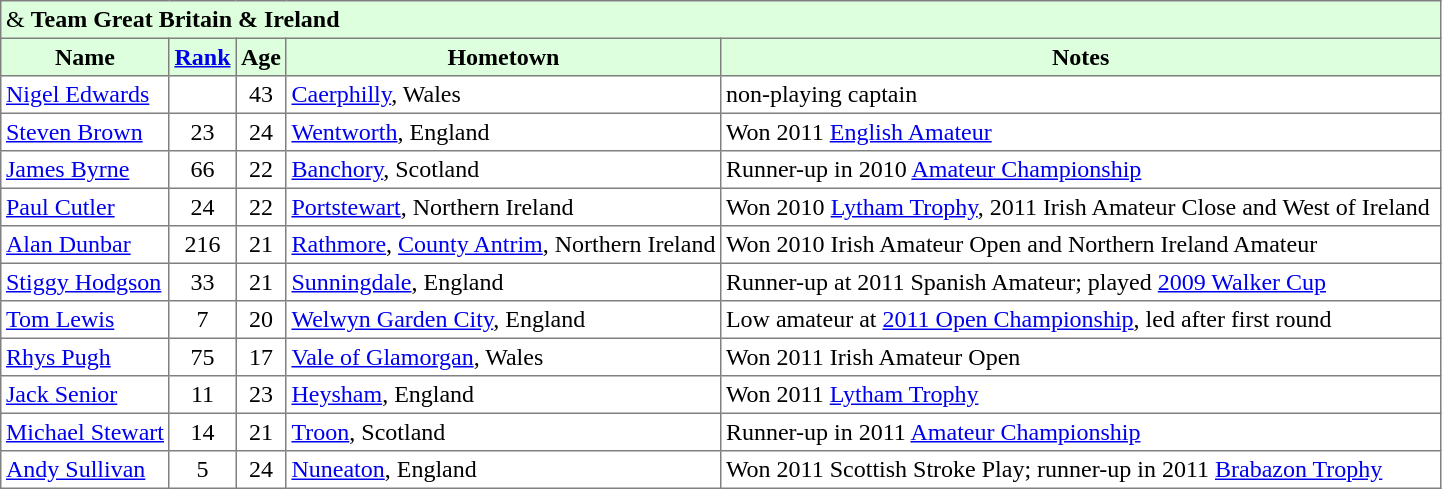<table border="1" cellpadding="3" style="border-collapse: collapse;">
<tr style="background:#ddffdd;">
<td colspan=5> &  <strong>Team Great Britain & Ireland</strong></td>
</tr>
<tr style="background:#ddffdd;">
<th>Name</th>
<th><a href='#'>Rank</a></th>
<th>Age</th>
<th>Hometown</th>
<th width=50%>Notes</th>
</tr>
<tr>
<td> <a href='#'>Nigel Edwards</a></td>
<td align="center"></td>
<td align="center">43</td>
<td><a href='#'>Caerphilly</a>, Wales</td>
<td>non-playing captain</td>
</tr>
<tr>
<td> <a href='#'>Steven Brown</a></td>
<td align="center">23</td>
<td align="center">24</td>
<td><a href='#'>Wentworth</a>, England</td>
<td>Won 2011 <a href='#'>English Amateur</a></td>
</tr>
<tr>
<td> <a href='#'>James Byrne</a></td>
<td align="center">66</td>
<td align="center">22</td>
<td><a href='#'>Banchory</a>, Scotland</td>
<td>Runner-up in 2010 <a href='#'>Amateur Championship</a></td>
</tr>
<tr>
<td> <a href='#'>Paul Cutler</a></td>
<td align="center">24</td>
<td align="center">22</td>
<td><a href='#'>Portstewart</a>, Northern Ireland</td>
<td>Won 2010 <a href='#'>Lytham Trophy</a>, 2011 Irish Amateur Close and West of Ireland</td>
</tr>
<tr>
<td> <a href='#'>Alan Dunbar</a></td>
<td align="center">216</td>
<td align="center">21</td>
<td><a href='#'>Rathmore</a>, <a href='#'>County Antrim</a>, Northern Ireland</td>
<td>Won 2010 Irish Amateur Open and Northern Ireland Amateur</td>
</tr>
<tr>
<td> <a href='#'>Stiggy Hodgson</a></td>
<td align="center">33</td>
<td align="center">21</td>
<td><a href='#'>Sunningdale</a>, England</td>
<td>Runner-up at 2011 Spanish Amateur; played <a href='#'>2009 Walker Cup</a></td>
</tr>
<tr>
<td> <a href='#'>Tom Lewis</a></td>
<td align="center">7</td>
<td align="center">20</td>
<td><a href='#'>Welwyn Garden City</a>, England</td>
<td>Low amateur at <a href='#'>2011 Open Championship</a>, led after first round</td>
</tr>
<tr>
<td> <a href='#'>Rhys Pugh</a></td>
<td align="center">75</td>
<td align="center">17</td>
<td><a href='#'>Vale of Glamorgan</a>, Wales</td>
<td>Won 2011 Irish Amateur Open</td>
</tr>
<tr>
<td> <a href='#'>Jack Senior</a></td>
<td align="center">11</td>
<td align="center">23</td>
<td><a href='#'>Heysham</a>, England</td>
<td>Won 2011 <a href='#'>Lytham Trophy</a></td>
</tr>
<tr>
<td> <a href='#'>Michael Stewart</a></td>
<td align="center">14</td>
<td align="center">21</td>
<td><a href='#'>Troon</a>, Scotland</td>
<td>Runner-up in 2011 <a href='#'>Amateur Championship</a></td>
</tr>
<tr>
<td> <a href='#'>Andy Sullivan</a></td>
<td align="center">5</td>
<td align="center">24</td>
<td><a href='#'>Nuneaton</a>, England</td>
<td>Won 2011 Scottish Stroke Play; runner-up in 2011 <a href='#'>Brabazon Trophy</a></td>
</tr>
</table>
